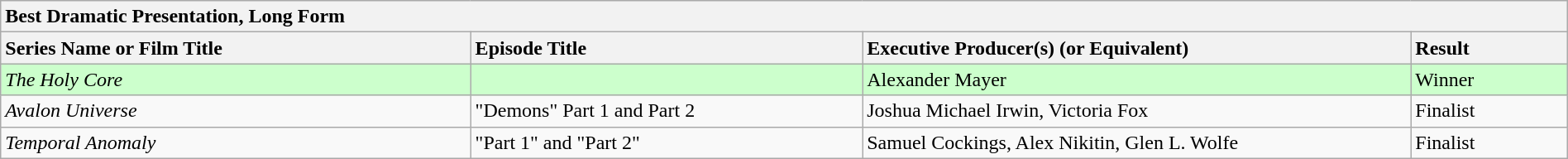<table class="wikitable" width=100%>
<tr>
<th colspan="4" ! style="text-align:left;">Best Dramatic Presentation, Long Form</th>
</tr>
<tr>
<th style="text-align:left; width: 30%;"><strong>Series Name or Film Title</strong></th>
<th style="text-align:left; width: 25%;"><strong>Episode Title</strong></th>
<th style="text-align:left; width: 35%;"><strong>Executive Producer(s) (or Equivalent)</strong></th>
<th style="text-align:left; width: 10%;"><strong>Result</strong></th>
</tr>
<tr style="background-color:#ccffcc;">
<td><em>The Holy Core</em></td>
<td></td>
<td>Alexander Mayer</td>
<td>Winner</td>
</tr>
<tr>
<td><em>Avalon Universe</em></td>
<td>"Demons" Part 1 and Part 2</td>
<td>Joshua Michael Irwin, Victoria Fox</td>
<td>Finalist</td>
</tr>
<tr>
<td><em>Temporal Anomaly</em></td>
<td>"Part 1" and "Part 2"</td>
<td>Samuel Cockings, Alex Nikitin, Glen L. Wolfe</td>
<td>Finalist</td>
</tr>
</table>
